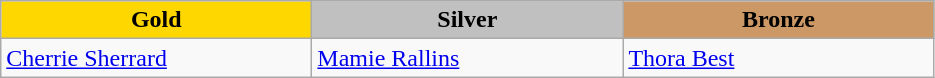<table class="wikitable" style="text-align:left">
<tr align="center">
<td width=200 bgcolor=gold><strong>Gold</strong></td>
<td width=200 bgcolor=silver><strong>Silver</strong></td>
<td width=200 bgcolor=CC9966><strong>Bronze</strong></td>
</tr>
<tr>
<td><a href='#'>Cherrie Sherrard</a><br><em></em></td>
<td><a href='#'>Mamie Rallins</a><br><em></em></td>
<td><a href='#'>Thora Best</a><br><em></em></td>
</tr>
</table>
